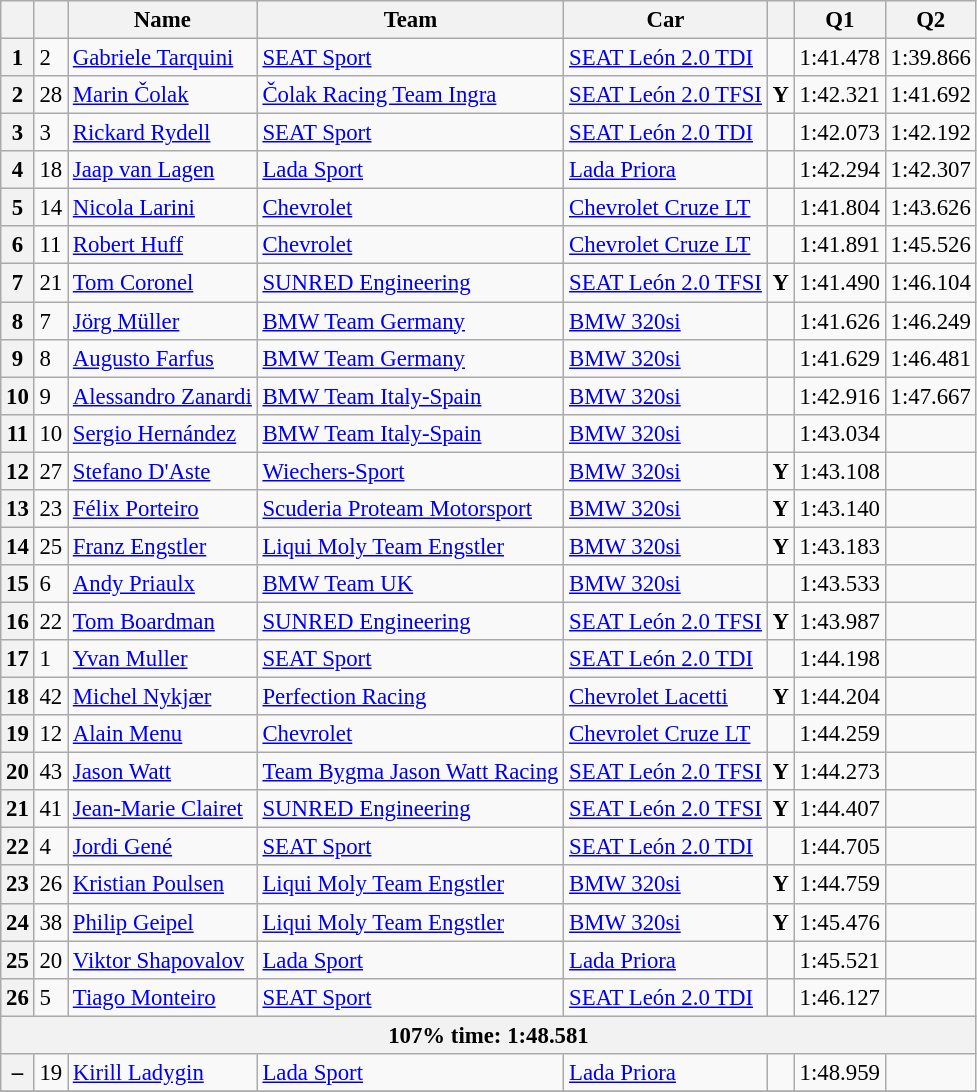<table class="wikitable sortable" style="font-size: 95%;">
<tr>
<th></th>
<th></th>
<th>Name</th>
<th>Team</th>
<th>Car</th>
<th></th>
<th>Q1</th>
<th>Q2</th>
</tr>
<tr>
<th>1</th>
<td>2</td>
<td> <a href='#'>Gabriele Tarquini</a></td>
<td><a href='#'>SEAT Sport</a></td>
<td><a href='#'>SEAT León 2.0 TDI</a></td>
<td></td>
<td>1:41.478</td>
<td>1:39.866</td>
</tr>
<tr>
<th>2</th>
<td>28</td>
<td> <a href='#'>Marin Čolak</a></td>
<td><a href='#'>Čolak Racing Team Ingra</a></td>
<td><a href='#'>SEAT León 2.0 TFSI</a></td>
<td align=center><strong><span>Y</span></strong></td>
<td>1:42.321</td>
<td>1:41.692</td>
</tr>
<tr>
<th>3</th>
<td>3</td>
<td> <a href='#'>Rickard Rydell</a></td>
<td><a href='#'>SEAT Sport</a></td>
<td><a href='#'>SEAT León 2.0 TDI</a></td>
<td></td>
<td>1:42.073</td>
<td>1:42.192</td>
</tr>
<tr>
<th>4</th>
<td>18</td>
<td> <a href='#'>Jaap van Lagen</a></td>
<td><a href='#'>Lada Sport</a></td>
<td><a href='#'>Lada Priora</a></td>
<td></td>
<td>1:42.294</td>
<td>1:42.307</td>
</tr>
<tr>
<th>5</th>
<td>14</td>
<td> <a href='#'>Nicola Larini</a></td>
<td><a href='#'>Chevrolet</a></td>
<td><a href='#'>Chevrolet Cruze LT</a></td>
<td></td>
<td>1:41.804</td>
<td>1:43.626</td>
</tr>
<tr>
<th>6</th>
<td>11</td>
<td> <a href='#'>Robert Huff</a></td>
<td><a href='#'>Chevrolet</a></td>
<td><a href='#'>Chevrolet Cruze LT</a></td>
<td></td>
<td>1:41.891</td>
<td>1:45.526</td>
</tr>
<tr>
<th>7</th>
<td>21</td>
<td> <a href='#'>Tom Coronel</a></td>
<td><a href='#'>SUNRED Engineering</a></td>
<td><a href='#'>SEAT León 2.0 TFSI</a></td>
<td align=center><strong><span>Y</span></strong></td>
<td>1:41.490</td>
<td>1:46.104</td>
</tr>
<tr>
<th>8</th>
<td>7</td>
<td> <a href='#'>Jörg Müller</a></td>
<td><a href='#'>BMW Team Germany</a></td>
<td><a href='#'>BMW 320si</a></td>
<td></td>
<td>1:41.626</td>
<td>1:46.249</td>
</tr>
<tr>
<th>9</th>
<td>8</td>
<td> <a href='#'>Augusto Farfus</a></td>
<td><a href='#'>BMW Team Germany</a></td>
<td><a href='#'>BMW 320si</a></td>
<td></td>
<td>1:41.629</td>
<td>1:46.481</td>
</tr>
<tr>
<th>10</th>
<td>9</td>
<td> <a href='#'>Alessandro Zanardi</a></td>
<td><a href='#'>BMW Team Italy-Spain</a></td>
<td><a href='#'>BMW 320si</a></td>
<td></td>
<td>1:42.916</td>
<td>1:47.667</td>
</tr>
<tr>
<th>11</th>
<td>10</td>
<td> <a href='#'>Sergio Hernández</a></td>
<td><a href='#'>BMW Team Italy-Spain</a></td>
<td><a href='#'>BMW 320si</a></td>
<td></td>
<td>1:43.034</td>
<td></td>
</tr>
<tr>
<th>12</th>
<td>27</td>
<td> <a href='#'>Stefano D'Aste</a></td>
<td><a href='#'>Wiechers-Sport</a></td>
<td><a href='#'>BMW 320si</a></td>
<td align=center><strong><span>Y</span></strong></td>
<td>1:43.108</td>
<td></td>
</tr>
<tr>
<th>13</th>
<td>23</td>
<td> <a href='#'>Félix Porteiro</a></td>
<td><a href='#'>Scuderia Proteam Motorsport</a></td>
<td><a href='#'>BMW 320si</a></td>
<td align=center><strong><span>Y</span></strong></td>
<td>1:43.140</td>
<td></td>
</tr>
<tr>
<th>14</th>
<td>25</td>
<td> <a href='#'>Franz Engstler</a></td>
<td><a href='#'>Liqui Moly Team Engstler</a></td>
<td><a href='#'>BMW 320si</a></td>
<td align=center><strong><span>Y</span></strong></td>
<td>1:43.183</td>
<td></td>
</tr>
<tr>
<th>15</th>
<td>6</td>
<td> <a href='#'>Andy Priaulx</a></td>
<td><a href='#'>BMW Team UK</a></td>
<td><a href='#'>BMW 320si</a></td>
<td></td>
<td>1:43.533</td>
<td></td>
</tr>
<tr>
<th>16</th>
<td>22</td>
<td> <a href='#'>Tom Boardman</a></td>
<td><a href='#'>SUNRED Engineering</a></td>
<td><a href='#'>SEAT León 2.0 TFSI</a></td>
<td align=center><strong><span>Y</span></strong></td>
<td>1:43.987</td>
<td></td>
</tr>
<tr>
<th>17</th>
<td>1</td>
<td> <a href='#'>Yvan Muller</a></td>
<td><a href='#'>SEAT Sport</a></td>
<td><a href='#'>SEAT León 2.0 TDI</a></td>
<td></td>
<td>1:44.198</td>
<td></td>
</tr>
<tr>
<th>18</th>
<td>42</td>
<td> <a href='#'>Michel Nykjær</a></td>
<td><a href='#'>Perfection Racing</a></td>
<td><a href='#'>Chevrolet Lacetti</a></td>
<td align=center><strong><span>Y</span></strong></td>
<td>1:44.204</td>
<td></td>
</tr>
<tr>
<th>19</th>
<td>12</td>
<td> <a href='#'>Alain Menu</a></td>
<td><a href='#'>Chevrolet</a></td>
<td><a href='#'>Chevrolet Cruze LT</a></td>
<td></td>
<td>1:44.259</td>
<td></td>
</tr>
<tr>
<th>20</th>
<td>43</td>
<td> <a href='#'>Jason Watt</a></td>
<td><a href='#'>Team Bygma Jason Watt Racing</a></td>
<td><a href='#'>SEAT León 2.0 TFSI</a></td>
<td align=center><strong><span>Y</span></strong></td>
<td>1:44.273</td>
<td></td>
</tr>
<tr>
<th>21</th>
<td>41</td>
<td> <a href='#'>Jean-Marie Clairet</a></td>
<td><a href='#'>SUNRED Engineering</a></td>
<td><a href='#'>SEAT León 2.0 TFSI</a></td>
<td align=center><strong><span>Y</span></strong></td>
<td>1:44.407</td>
<td></td>
</tr>
<tr>
<th>22</th>
<td>4</td>
<td> <a href='#'>Jordi Gené</a></td>
<td><a href='#'>SEAT Sport</a></td>
<td><a href='#'>SEAT León 2.0 TDI</a></td>
<td></td>
<td>1:44.705</td>
<td></td>
</tr>
<tr>
<th>23</th>
<td>26</td>
<td> <a href='#'>Kristian Poulsen</a></td>
<td><a href='#'>Liqui Moly Team Engstler</a></td>
<td><a href='#'>BMW 320si</a></td>
<td align=center><strong><span>Y</span></strong></td>
<td>1:44.759</td>
<td></td>
</tr>
<tr>
<th>24</th>
<td>38</td>
<td> <a href='#'>Philip Geipel</a></td>
<td><a href='#'>Liqui Moly Team Engstler</a></td>
<td><a href='#'>BMW 320si</a></td>
<td align=center><strong><span>Y</span></strong></td>
<td>1:45.476</td>
<td></td>
</tr>
<tr>
<th>25</th>
<td>20</td>
<td> <a href='#'>Viktor Shapovalov</a></td>
<td><a href='#'>Lada Sport</a></td>
<td><a href='#'>Lada Priora</a></td>
<td></td>
<td>1:45.521</td>
<td></td>
</tr>
<tr>
<th>26</th>
<td>5</td>
<td> <a href='#'>Tiago Monteiro</a></td>
<td><a href='#'>SEAT Sport</a></td>
<td><a href='#'>SEAT León 2.0 TDI</a></td>
<td></td>
<td>1:46.127</td>
<td></td>
</tr>
<tr>
<th colspan=8>107% time: 1:48.581</th>
</tr>
<tr>
<th>–</th>
<td>19</td>
<td> <a href='#'>Kirill Ladygin</a></td>
<td><a href='#'>Lada Sport</a></td>
<td><a href='#'>Lada Priora</a></td>
<td></td>
<td>1:48.959</td>
<td></td>
</tr>
<tr>
</tr>
</table>
